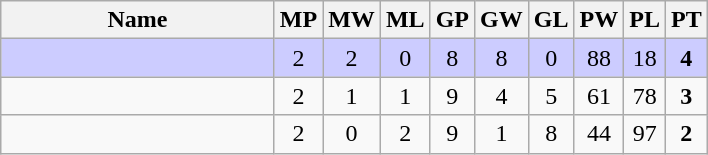<table class=wikitable style="text-align:center">
<tr>
<th width=175>Name</th>
<th width=20>MP</th>
<th width=20>MW</th>
<th width=20>ML</th>
<th width=20>GP</th>
<th width=20>GW</th>
<th width=20>GL</th>
<th width=20>PW</th>
<th width=20>PL</th>
<th width=20>PT</th>
</tr>
<tr style="background-color:#ccccff;">
<td style="text-align:left;"><strong></strong></td>
<td>2</td>
<td>2</td>
<td>0</td>
<td>8</td>
<td>8</td>
<td>0</td>
<td>88</td>
<td>18</td>
<td><strong>4</strong></td>
</tr>
<tr>
<td style="text-align:left;"></td>
<td>2</td>
<td>1</td>
<td>1</td>
<td>9</td>
<td>4</td>
<td>5</td>
<td>61</td>
<td>78</td>
<td><strong>3</strong></td>
</tr>
<tr>
<td style="text-align:left;"></td>
<td>2</td>
<td>0</td>
<td>2</td>
<td>9</td>
<td>1</td>
<td>8</td>
<td>44</td>
<td>97</td>
<td><strong>2</strong></td>
</tr>
</table>
